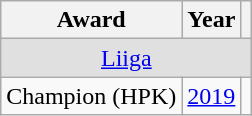<table class="wikitable">
<tr>
<th>Award</th>
<th>Year</th>
<th></th>
</tr>
<tr ALIGN="center" bgcolor="#e0e0e0">
<td colspan="3"><a href='#'>Liiga</a></td>
</tr>
<tr>
<td>Champion (HPK)</td>
<td><a href='#'>2019</a></td>
<td></td>
</tr>
</table>
